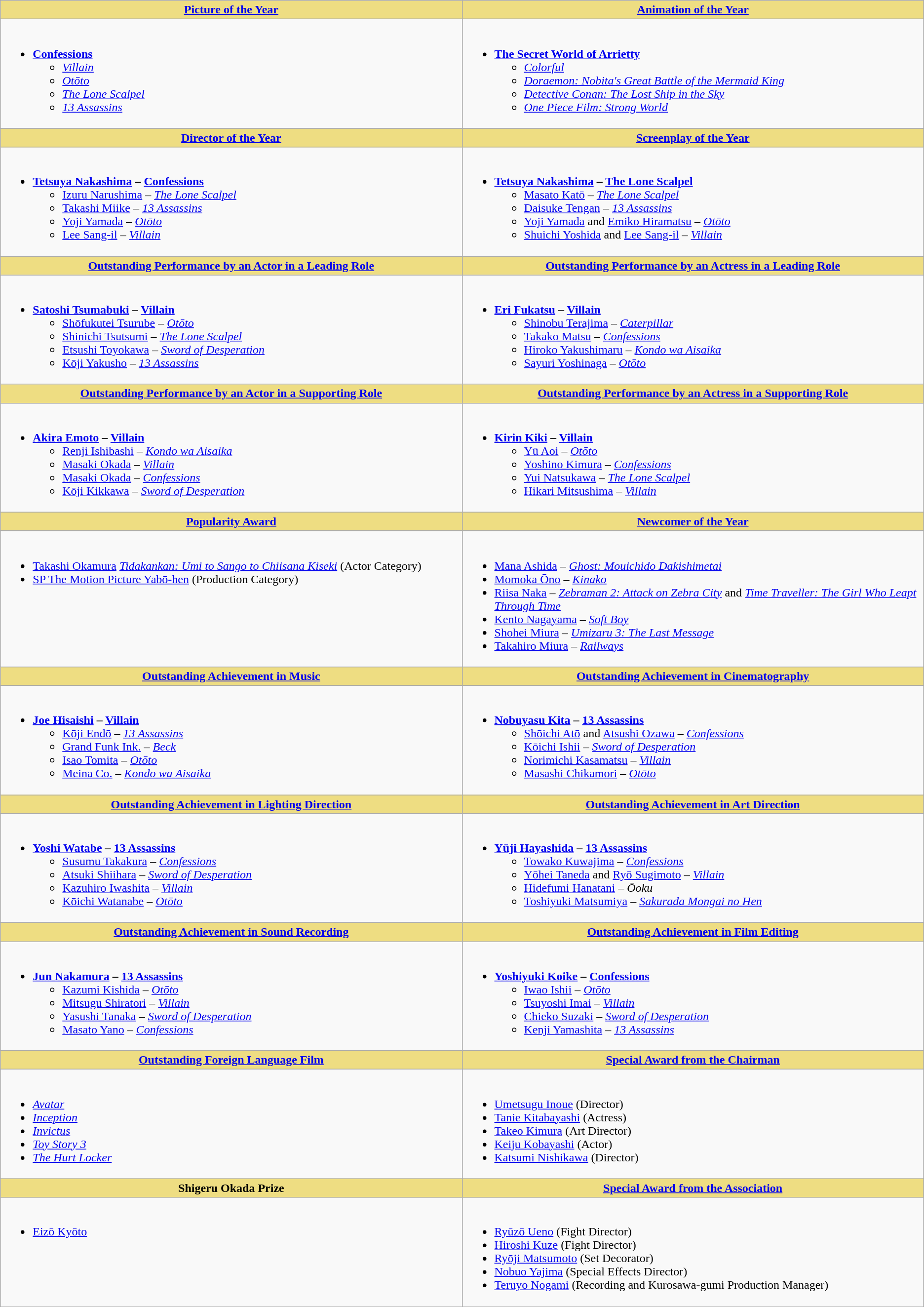<table class=wikitable>
<tr>
<th style="background:#EEDD82; width:50%"><a href='#'>Picture of the Year</a></th>
<th style="background:#EEDD82; width:50%"><a href='#'>Animation of the Year</a></th>
</tr>
<tr>
<td valign="top"><br><ul><li><strong><a href='#'>Confessions</a></strong><ul><li><em><a href='#'>Villain</a></em></li><li><em><a href='#'>Otōto</a></em></li><li><em><a href='#'>The Lone Scalpel</a></em></li><li><em><a href='#'>13 Assassins</a></em></li></ul></li></ul></td>
<td valign="top"><br><ul><li><strong><a href='#'>The Secret World of Arrietty</a></strong><ul><li><em><a href='#'>Colorful</a></em></li><li><em><a href='#'>Doraemon: Nobita's Great Battle of the Mermaid King</a></em></li><li><em><a href='#'>Detective Conan: The Lost Ship in the Sky</a></em></li><li><em><a href='#'>One Piece Film: Strong World</a></em></li></ul></li></ul></td>
</tr>
<tr>
<th style="background:#EEDD82"><a href='#'>Director of the Year</a></th>
<th style="background:#EEDD82"><a href='#'>Screenplay of the Year</a></th>
</tr>
<tr>
<td valign="top"><br><ul><li><strong><a href='#'>Tetsuya Nakashima</a> – <a href='#'>Confessions</a></strong><ul><li><a href='#'>Izuru Narushima</a> – <em><a href='#'>The Lone Scalpel</a></em></li><li><a href='#'>Takashi Miike</a> – <em><a href='#'>13 Assassins</a></em></li><li><a href='#'>Yoji Yamada</a> – <em><a href='#'>Otōto</a></em></li><li><a href='#'>Lee Sang-il</a> – <em><a href='#'>Villain</a></em></li></ul></li></ul></td>
<td valign="top"><br><ul><li><strong><a href='#'>Tetsuya Nakashima</a> – <a href='#'>The Lone Scalpel</a></strong><ul><li><a href='#'>Masato Katō</a> – <em><a href='#'>The Lone Scalpel</a></em></li><li><a href='#'>Daisuke Tengan</a> – <em><a href='#'>13 Assassins</a></em></li><li><a href='#'>Yoji Yamada</a> and <a href='#'>Emiko Hiramatsu</a> – <em><a href='#'>Otōto</a></em></li><li><a href='#'>Shuichi Yoshida</a> and <a href='#'>Lee Sang-il</a> – <em><a href='#'>Villain</a></em></li></ul></li></ul></td>
</tr>
<tr>
<th style="background:#EEDD82"><a href='#'>Outstanding Performance by an Actor in a Leading Role</a></th>
<th style="background:#EEDD82"><a href='#'>Outstanding Performance by an Actress in a Leading Role</a></th>
</tr>
<tr>
<td valign="top"><br><ul><li><strong><a href='#'>Satoshi Tsumabuki</a> – <a href='#'>Villain</a></strong><ul><li><a href='#'>Shōfukutei Tsurube</a> – <em><a href='#'>Otōto</a></em></li><li><a href='#'>Shinichi Tsutsumi</a> – <em><a href='#'>The Lone Scalpel</a></em></li><li><a href='#'>Etsushi Toyokawa</a> – <em><a href='#'>Sword of Desperation</a></em></li><li><a href='#'>Kōji Yakusho</a> – <em><a href='#'>13 Assassins</a></em></li></ul></li></ul></td>
<td valign="top"><br><ul><li><strong><a href='#'>Eri Fukatsu</a> – <a href='#'>Villain</a></strong><ul><li><a href='#'>Shinobu Terajima</a> – <em><a href='#'>Caterpillar</a></em></li><li><a href='#'>Takako Matsu</a> – <em><a href='#'>Confessions</a></em></li><li><a href='#'>Hiroko Yakushimaru</a> – <em><a href='#'>Kondo wa Aisaika</a></em></li><li><a href='#'>Sayuri Yoshinaga</a> – <em><a href='#'>Otōto</a></em></li></ul></li></ul></td>
</tr>
<tr>
<th style="background:#EEDD82"><a href='#'>Outstanding Performance by an Actor in a Supporting Role</a></th>
<th style="background:#EEDD82"><a href='#'>Outstanding Performance by an Actress in a Supporting Role</a></th>
</tr>
<tr>
<td valign="top"><br><ul><li><strong><a href='#'>Akira Emoto</a> – <a href='#'>Villain</a></strong><ul><li><a href='#'>Renji Ishibashi</a> – <em><a href='#'>Kondo wa Aisaika</a></em></li><li><a href='#'>Masaki Okada</a> – <em><a href='#'>Villain</a></em></li><li><a href='#'>Masaki Okada</a> – <em><a href='#'>Confessions</a></em></li><li><a href='#'>Kōji Kikkawa</a> – <em><a href='#'>Sword of Desperation</a></em></li></ul></li></ul></td>
<td valign="top"><br><ul><li><strong><a href='#'>Kirin Kiki</a> – <a href='#'>Villain</a></strong><ul><li><a href='#'>Yū Aoi</a> – <em><a href='#'>Otōto</a></em></li><li><a href='#'>Yoshino Kimura</a> – <em><a href='#'>Confessions</a></em></li><li><a href='#'>Yui Natsukawa</a> – <em><a href='#'>The Lone Scalpel</a></em></li><li><a href='#'>Hikari Mitsushima</a> – <em><a href='#'>Villain</a></em></li></ul></li></ul></td>
</tr>
<tr>
<th style="background:#EEDD82"><a href='#'>Popularity Award</a></th>
<th style="background:#EEDD82"><a href='#'>Newcomer of the Year</a></th>
</tr>
<tr>
<td valign="top"><br><ul><li><a href='#'>Takashi Okamura</a> <em><a href='#'>Tidakankan: Umi to Sango to Chiisana Kiseki</a></em> (Actor Category)</li><li><a href='#'>SP The Motion Picture Yabō-hen</a> (Production Category)</li></ul></td>
<td valign="top"><br><ul><li><a href='#'>Mana Ashida</a> – <em><a href='#'>Ghost: Mouichido Dakishimetai</a></em></li><li><a href='#'>Momoka Ōno</a> – <em><a href='#'>Kinako</a></em></li><li><a href='#'>Riisa Naka</a> – <em><a href='#'>Zebraman 2: Attack on Zebra City</a></em> and <em><a href='#'>Time Traveller: The Girl Who Leapt Through Time</a></em></li><li><a href='#'>Kento Nagayama</a> – <em><a href='#'>Soft Boy</a></em></li><li><a href='#'>Shohei Miura</a> – <em><a href='#'>Umizaru 3: The Last Message</a></em></li><li><a href='#'>Takahiro Miura</a> – <em><a href='#'>Railways</a></em></li></ul></td>
</tr>
<tr>
<th style="background:#EEDD82"><a href='#'>Outstanding Achievement in Music</a></th>
<th style="background:#EEDD82"><a href='#'>Outstanding Achievement in Cinematography</a></th>
</tr>
<tr>
<td valign="top"><br><ul><li><strong><a href='#'>Joe Hisaishi</a> – <a href='#'>Villain</a></strong><ul><li><a href='#'>Kōji Endō</a> – <em><a href='#'>13 Assassins</a></em></li><li><a href='#'>Grand Funk Ink.</a> – <em><a href='#'>Beck</a></em></li><li><a href='#'>Isao Tomita</a> – <em><a href='#'>Otōto</a></em></li><li><a href='#'>Meina Co.</a> – <em><a href='#'>Kondo wa Aisaika</a></em></li></ul></li></ul></td>
<td valign="top"><br><ul><li><strong><a href='#'>Nobuyasu Kita</a> – <a href='#'>13 Assassins</a></strong><ul><li><a href='#'>Shōichi Atō</a> and <a href='#'>Atsushi Ozawa</a> – <em><a href='#'>Confessions</a></em></li><li><a href='#'>Kōichi Ishii</a> – <em><a href='#'>Sword of Desperation</a></em></li><li><a href='#'>Norimichi Kasamatsu</a> – <em><a href='#'>Villain</a></em></li><li><a href='#'>Masashi Chikamori</a> – <em><a href='#'>Otōto</a></em></li></ul></li></ul></td>
</tr>
<tr>
<th style="background:#EEDD82"><a href='#'>Outstanding Achievement in Lighting Direction</a></th>
<th style="background:#EEDD82"><a href='#'>Outstanding Achievement in Art Direction</a></th>
</tr>
<tr>
<td valign="top"><br><ul><li><strong><a href='#'>Yoshi Watabe</a> – <a href='#'>13 Assassins</a></strong><ul><li><a href='#'>Susumu Takakura</a> – <em><a href='#'>Confessions</a></em></li><li><a href='#'>Atsuki Shiihara</a> – <em><a href='#'>Sword of Desperation</a></em></li><li><a href='#'>Kazuhiro Iwashita</a> – <em><a href='#'>Villain</a></em></li><li><a href='#'>Kōichi Watanabe</a> – <em><a href='#'>Otōto</a></em></li></ul></li></ul></td>
<td valign="top"><br><ul><li><strong><a href='#'>Yūji Hayashida</a> – <a href='#'>13 Assassins</a></strong><ul><li><a href='#'>Towako Kuwajima</a> – <em><a href='#'>Confessions</a></em></li><li><a href='#'>Yōhei Taneda</a> and <a href='#'>Ryō Sugimoto</a> – <em><a href='#'>Villain</a></em></li><li><a href='#'>Hidefumi Hanatani</a> – <em>Ōoku</em></li><li><a href='#'>Toshiyuki Matsumiya</a> – <em><a href='#'>Sakurada Mongai no Hen</a></em></li></ul></li></ul></td>
</tr>
<tr>
<th style="background:#EEDD82"><a href='#'>Outstanding Achievement in Sound Recording</a></th>
<th style="background:#EEDD82"><a href='#'>Outstanding Achievement in Film Editing</a></th>
</tr>
<tr>
<td valign="top"><br><ul><li><strong><a href='#'>Jun Nakamura</a> – <a href='#'>13 Assassins</a></strong><ul><li><a href='#'>Kazumi Kishida</a> – <em><a href='#'>Otōto</a></em></li><li><a href='#'>Mitsugu Shiratori</a> – <em><a href='#'>Villain</a></em></li><li><a href='#'>Yasushi Tanaka</a> – <em><a href='#'>Sword of Desperation</a></em></li><li><a href='#'>Masato Yano</a> – <em><a href='#'>Confessions</a></em></li></ul></li></ul></td>
<td valign="top"><br><ul><li><strong><a href='#'>Yoshiyuki Koike</a> – <a href='#'>Confessions</a></strong><ul><li><a href='#'>Iwao Ishii</a> – <em><a href='#'>Otōto</a></em></li><li><a href='#'>Tsuyoshi Imai</a> – <em><a href='#'>Villain</a></em></li><li><a href='#'>Chieko Suzaki</a> – <em><a href='#'>Sword of Desperation</a></em></li><li><a href='#'>Kenji Yamashita</a> – <em><a href='#'>13 Assassins</a></em></li></ul></li></ul></td>
</tr>
<tr>
<th style="background:#EEDD82"><a href='#'>Outstanding Foreign Language Film</a></th>
<th style="background:#EEDD82"><a href='#'>Special Award from the Chairman</a></th>
</tr>
<tr>
<td valign="top"><br><ul><li><em><a href='#'>Avatar</a></em></li><li><em><a href='#'>Inception</a></em></li><li><em><a href='#'>Invictus</a></em></li><li><em><a href='#'>Toy Story 3</a></em></li><li><em><a href='#'>The Hurt Locker</a></em></li></ul></td>
<td valign="top"><br><ul><li><a href='#'>Umetsugu Inoue</a> (Director)</li><li><a href='#'>Tanie Kitabayashi</a> (Actress)</li><li><a href='#'>Takeo Kimura</a> (Art Director)</li><li><a href='#'>Keiju Kobayashi</a> (Actor)</li><li><a href='#'>Katsumi Nishikawa</a> (Director)</li></ul></td>
</tr>
<tr>
<th style="background:#EEDD82">Shigeru Okada Prize</th>
<th style="background:#EEDD82"><a href='#'>Special Award from the Association</a></th>
</tr>
<tr>
<td valign="top"><br><ul><li><a href='#'>Eizō Kyōto</a></li></ul></td>
<td valign="top"><br><ul><li><a href='#'>Ryūzō Ueno</a> (Fight Director)</li><li><a href='#'>Hiroshi Kuze</a> (Fight Director)</li><li><a href='#'>Ryōji Matsumoto</a> (Set Decorator)</li><li><a href='#'>Nobuo Yajima</a> (Special Effects Director)</li><li><a href='#'>Teruyo Nogami</a> (Recording and Kurosawa-gumi Production Manager)</li></ul></td>
</tr>
<tr>
</tr>
</table>
